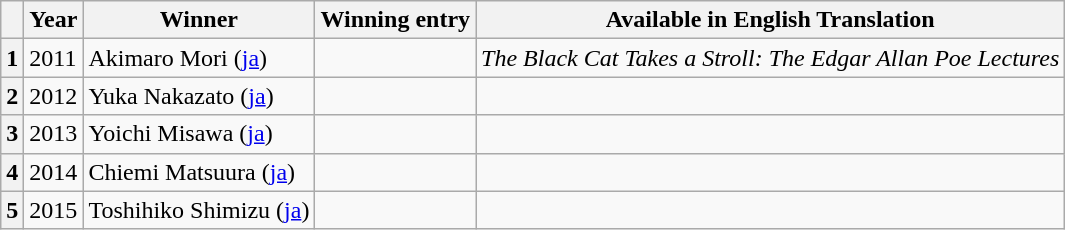<table class='wikitable'>
<tr>
<th></th>
<th>Year</th>
<th>Winner</th>
<th>Winning entry</th>
<th>Available in English Translation</th>
</tr>
<tr>
<th>1</th>
<td>2011</td>
<td>Akimaro Mori (<a href='#'>ja</a>)</td>
<td></td>
<td><em>The Black Cat Takes a Stroll: The Edgar Allan Poe Lectures</em></td>
</tr>
<tr>
<th>2</th>
<td>2012</td>
<td>Yuka Nakazato (<a href='#'>ja</a>)</td>
<td></td>
<td></td>
</tr>
<tr>
<th>3</th>
<td>2013</td>
<td>Yoichi Misawa (<a href='#'>ja</a>)</td>
<td></td>
<td></td>
</tr>
<tr>
<th>4</th>
<td>2014</td>
<td>Chiemi Matsuura (<a href='#'>ja</a>)</td>
<td></td>
<td></td>
</tr>
<tr>
<th>5</th>
<td>2015</td>
<td>Toshihiko Shimizu (<a href='#'>ja</a>)</td>
<td></td>
<td></td>
</tr>
</table>
